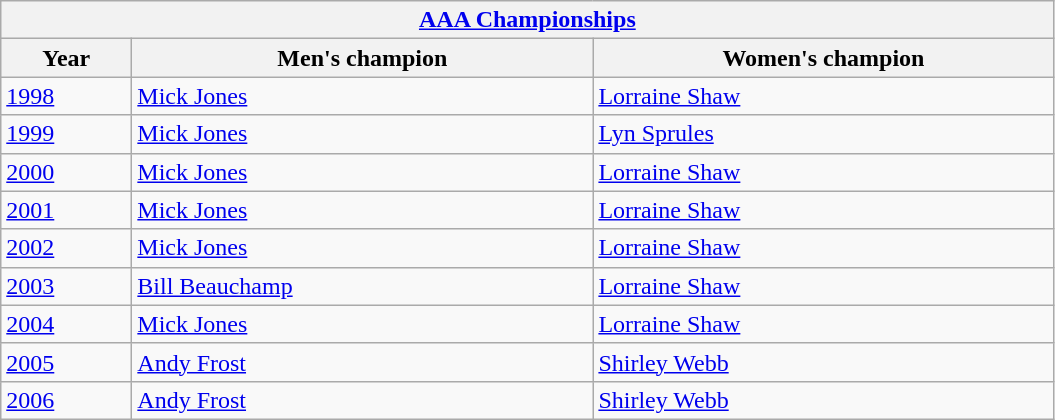<table class="wikitable">
<tr>
<th colspan="3"><a href='#'>AAA Championships</a><br></th>
</tr>
<tr>
<th width=80>Year</th>
<th width=300>Men's champion</th>
<th width=300>Women's champion</th>
</tr>
<tr>
<td><a href='#'>1998</a></td>
<td><a href='#'>Mick Jones</a></td>
<td><a href='#'>Lorraine Shaw</a></td>
</tr>
<tr>
<td><a href='#'>1999</a></td>
<td><a href='#'>Mick Jones</a></td>
<td><a href='#'>Lyn Sprules</a></td>
</tr>
<tr>
<td><a href='#'>2000</a></td>
<td><a href='#'>Mick Jones</a></td>
<td><a href='#'>Lorraine Shaw</a></td>
</tr>
<tr>
<td><a href='#'>2001</a></td>
<td><a href='#'>Mick Jones</a></td>
<td><a href='#'>Lorraine Shaw</a></td>
</tr>
<tr>
<td><a href='#'>2002</a></td>
<td><a href='#'>Mick Jones</a></td>
<td><a href='#'>Lorraine Shaw</a></td>
</tr>
<tr>
<td><a href='#'>2003</a></td>
<td><a href='#'>Bill Beauchamp</a></td>
<td><a href='#'>Lorraine Shaw</a></td>
</tr>
<tr>
<td><a href='#'>2004</a></td>
<td><a href='#'>Mick Jones</a></td>
<td><a href='#'>Lorraine Shaw</a></td>
</tr>
<tr>
<td><a href='#'>2005</a></td>
<td><a href='#'>Andy Frost</a></td>
<td><a href='#'>Shirley Webb</a></td>
</tr>
<tr>
<td><a href='#'>2006</a></td>
<td><a href='#'>Andy Frost</a></td>
<td><a href='#'>Shirley Webb</a></td>
</tr>
</table>
